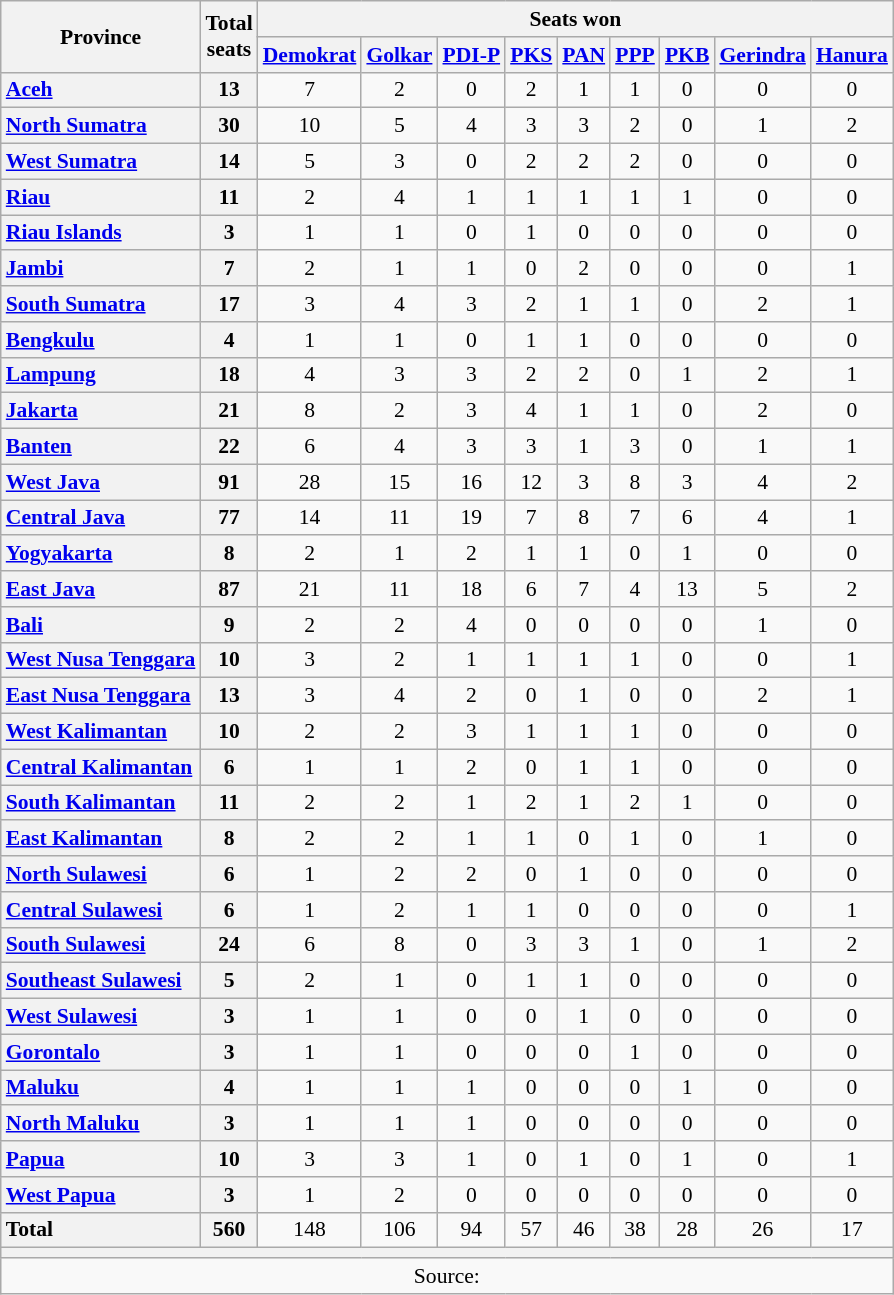<table class="wikitable" style="text-align:center; font-size: 0.9em;">
<tr>
<th rowspan="2">Province</th>
<th rowspan="2">Total<br>seats</th>
<th colspan="9">Seats won</th>
</tr>
<tr>
<th><a href='#'>Demokrat</a></th>
<th><a href='#'>Golkar</a></th>
<th><a href='#'>PDI-P</a></th>
<th><a href='#'>PKS</a></th>
<th><a href='#'>PAN</a></th>
<th><a href='#'>PPP</a></th>
<th><a href='#'>PKB</a></th>
<th><a href='#'>Gerindra</a></th>
<th><a href='#'>Hanura</a></th>
</tr>
<tr>
<th style="text-align: left;"><a href='#'>Aceh</a></th>
<th>13</th>
<td>7</td>
<td>2</td>
<td>0</td>
<td>2</td>
<td>1</td>
<td>1</td>
<td>0</td>
<td>0</td>
<td>0</td>
</tr>
<tr>
<th style="text-align: left;"><a href='#'>North Sumatra</a></th>
<th>30</th>
<td>10</td>
<td>5</td>
<td>4</td>
<td>3</td>
<td>3</td>
<td>2</td>
<td>0</td>
<td>1</td>
<td>2</td>
</tr>
<tr>
<th style="text-align: left;"><a href='#'>West Sumatra</a></th>
<th>14</th>
<td>5</td>
<td>3</td>
<td>0</td>
<td>2</td>
<td>2</td>
<td>2</td>
<td>0</td>
<td>0</td>
<td>0</td>
</tr>
<tr>
<th style="text-align: left;"><a href='#'>Riau</a></th>
<th>11</th>
<td>2</td>
<td>4</td>
<td>1</td>
<td>1</td>
<td>1</td>
<td>1</td>
<td>1</td>
<td>0</td>
<td>0</td>
</tr>
<tr>
<th style="text-align: left;"><a href='#'>Riau Islands</a></th>
<th>3</th>
<td>1</td>
<td>1</td>
<td>0</td>
<td>1</td>
<td>0</td>
<td>0</td>
<td>0</td>
<td>0</td>
<td>0</td>
</tr>
<tr>
<th style="text-align: left;"><a href='#'>Jambi</a></th>
<th>7</th>
<td>2</td>
<td>1</td>
<td>1</td>
<td>0</td>
<td>2</td>
<td>0</td>
<td>0</td>
<td>0</td>
<td>1</td>
</tr>
<tr>
<th style="text-align: left;"><a href='#'>South Sumatra</a></th>
<th>17</th>
<td>3</td>
<td>4</td>
<td>3</td>
<td>2</td>
<td>1</td>
<td>1</td>
<td>0</td>
<td>2</td>
<td>1</td>
</tr>
<tr>
<th style="text-align: left;"><a href='#'>Bengkulu</a></th>
<th>4</th>
<td>1</td>
<td>1</td>
<td>0</td>
<td>1</td>
<td>1</td>
<td>0</td>
<td>0</td>
<td>0</td>
<td>0</td>
</tr>
<tr>
<th style="text-align: left;"><a href='#'>Lampung</a></th>
<th>18</th>
<td>4</td>
<td>3</td>
<td>3</td>
<td>2</td>
<td>2</td>
<td>0</td>
<td>1</td>
<td>2</td>
<td>1</td>
</tr>
<tr>
<th style="text-align: left;"><a href='#'>Jakarta</a></th>
<th>21</th>
<td>8</td>
<td>2</td>
<td>3</td>
<td>4</td>
<td>1</td>
<td>1</td>
<td>0</td>
<td>2</td>
<td>0</td>
</tr>
<tr>
<th style="text-align: left;"><a href='#'>Banten</a></th>
<th>22</th>
<td>6</td>
<td>4</td>
<td>3</td>
<td>3</td>
<td>1</td>
<td>3</td>
<td>0</td>
<td>1</td>
<td>1</td>
</tr>
<tr>
<th style="text-align: left;"><a href='#'>West Java</a></th>
<th>91</th>
<td>28</td>
<td>15</td>
<td>16</td>
<td>12</td>
<td>3</td>
<td>8</td>
<td>3</td>
<td>4</td>
<td>2</td>
</tr>
<tr>
<th style="text-align: left;"><a href='#'>Central Java</a></th>
<th>77</th>
<td>14</td>
<td>11</td>
<td>19</td>
<td>7</td>
<td>8</td>
<td>7</td>
<td>6</td>
<td>4</td>
<td>1</td>
</tr>
<tr>
<th style="text-align: left;"><a href='#'>Yogyakarta</a></th>
<th>8</th>
<td>2</td>
<td>1</td>
<td>2</td>
<td>1</td>
<td>1</td>
<td>0</td>
<td>1</td>
<td>0</td>
<td>0</td>
</tr>
<tr>
<th style="text-align: left;"><a href='#'>East Java</a></th>
<th>87</th>
<td>21</td>
<td>11</td>
<td>18</td>
<td>6</td>
<td>7</td>
<td>4</td>
<td>13</td>
<td>5</td>
<td>2</td>
</tr>
<tr>
<th style="text-align: left;"><a href='#'>Bali</a></th>
<th>9</th>
<td>2</td>
<td>2</td>
<td>4</td>
<td>0</td>
<td>0</td>
<td>0</td>
<td>0</td>
<td>1</td>
<td>0</td>
</tr>
<tr>
<th style="text-align: left;"><a href='#'>West Nusa Tenggara</a></th>
<th>10</th>
<td>3</td>
<td>2</td>
<td>1</td>
<td>1</td>
<td>1</td>
<td>1</td>
<td>0</td>
<td>0</td>
<td>1</td>
</tr>
<tr>
<th style="text-align: left;"><a href='#'>East Nusa Tenggara</a></th>
<th>13</th>
<td>3</td>
<td>4</td>
<td>2</td>
<td>0</td>
<td>1</td>
<td>0</td>
<td>0</td>
<td>2</td>
<td>1</td>
</tr>
<tr>
<th style="text-align: left;"><a href='#'>West Kalimantan</a></th>
<th>10</th>
<td>2</td>
<td>2</td>
<td>3</td>
<td>1</td>
<td>1</td>
<td>1</td>
<td>0</td>
<td>0</td>
<td>0</td>
</tr>
<tr>
<th style="text-align: left;"><a href='#'>Central Kalimantan</a></th>
<th>6</th>
<td>1</td>
<td>1</td>
<td>2</td>
<td>0</td>
<td>1</td>
<td>1</td>
<td>0</td>
<td>0</td>
<td>0</td>
</tr>
<tr>
<th style="text-align: left;"><a href='#'>South Kalimantan</a></th>
<th>11</th>
<td>2</td>
<td>2</td>
<td>1</td>
<td>2</td>
<td>1</td>
<td>2</td>
<td>1</td>
<td>0</td>
<td>0</td>
</tr>
<tr>
<th style="text-align: left;"><a href='#'>East Kalimantan</a></th>
<th>8</th>
<td>2</td>
<td>2</td>
<td>1</td>
<td>1</td>
<td>0</td>
<td>1</td>
<td>0</td>
<td>1</td>
<td>0</td>
</tr>
<tr>
<th style="text-align: left;"><a href='#'>North Sulawesi</a></th>
<th>6</th>
<td>1</td>
<td>2</td>
<td>2</td>
<td>0</td>
<td>1</td>
<td>0</td>
<td>0</td>
<td>0</td>
<td>0</td>
</tr>
<tr>
<th style="text-align: left;"><a href='#'>Central Sulawesi</a></th>
<th>6</th>
<td>1</td>
<td>2</td>
<td>1</td>
<td>1</td>
<td>0</td>
<td>0</td>
<td>0</td>
<td>0</td>
<td>1</td>
</tr>
<tr>
<th style="text-align: left;"><a href='#'>South Sulawesi</a></th>
<th>24</th>
<td>6</td>
<td>8</td>
<td>0</td>
<td>3</td>
<td>3</td>
<td>1</td>
<td>0</td>
<td>1</td>
<td>2</td>
</tr>
<tr>
<th style="text-align: left;"><a href='#'>Southeast Sulawesi</a></th>
<th>5</th>
<td>2</td>
<td>1</td>
<td>0</td>
<td>1</td>
<td>1</td>
<td>0</td>
<td>0</td>
<td>0</td>
<td>0</td>
</tr>
<tr>
<th style="text-align: left;"><a href='#'>West Sulawesi</a></th>
<th>3</th>
<td>1</td>
<td>1</td>
<td>0</td>
<td>0</td>
<td>1</td>
<td>0</td>
<td>0</td>
<td>0</td>
<td>0</td>
</tr>
<tr>
<th style="text-align: left;"><a href='#'>Gorontalo</a></th>
<th>3</th>
<td>1</td>
<td>1</td>
<td>0</td>
<td>0</td>
<td>0</td>
<td>1</td>
<td>0</td>
<td>0</td>
<td>0</td>
</tr>
<tr>
<th style="text-align: left;"><a href='#'>Maluku</a></th>
<th>4</th>
<td>1</td>
<td>1</td>
<td>1</td>
<td>0</td>
<td>0</td>
<td>0</td>
<td>1</td>
<td>0</td>
<td>0</td>
</tr>
<tr>
<th style="text-align: left;"><a href='#'>North Maluku</a></th>
<th>3</th>
<td>1</td>
<td>1</td>
<td>1</td>
<td>0</td>
<td>0</td>
<td>0</td>
<td>0</td>
<td>0</td>
<td>0</td>
</tr>
<tr>
<th style="text-align: left;"><a href='#'>Papua</a></th>
<th>10</th>
<td>3</td>
<td>3</td>
<td>1</td>
<td>0</td>
<td>1</td>
<td>0</td>
<td>1</td>
<td>0</td>
<td>1</td>
</tr>
<tr>
<th style="text-align: left;"><a href='#'>West Papua</a></th>
<th>3</th>
<td>1</td>
<td>2</td>
<td>0</td>
<td>0</td>
<td>0</td>
<td>0</td>
<td>0</td>
<td>0</td>
<td>0</td>
</tr>
<tr>
<th style="text-align: left;">Total</th>
<th>560</th>
<td>148</td>
<td>106</td>
<td>94</td>
<td>57</td>
<td>46</td>
<td>38</td>
<td>28</td>
<td>26</td>
<td>17</td>
</tr>
<tr>
<th colspan="11"></th>
</tr>
<tr>
<td colspan="11">Source: </td>
</tr>
</table>
